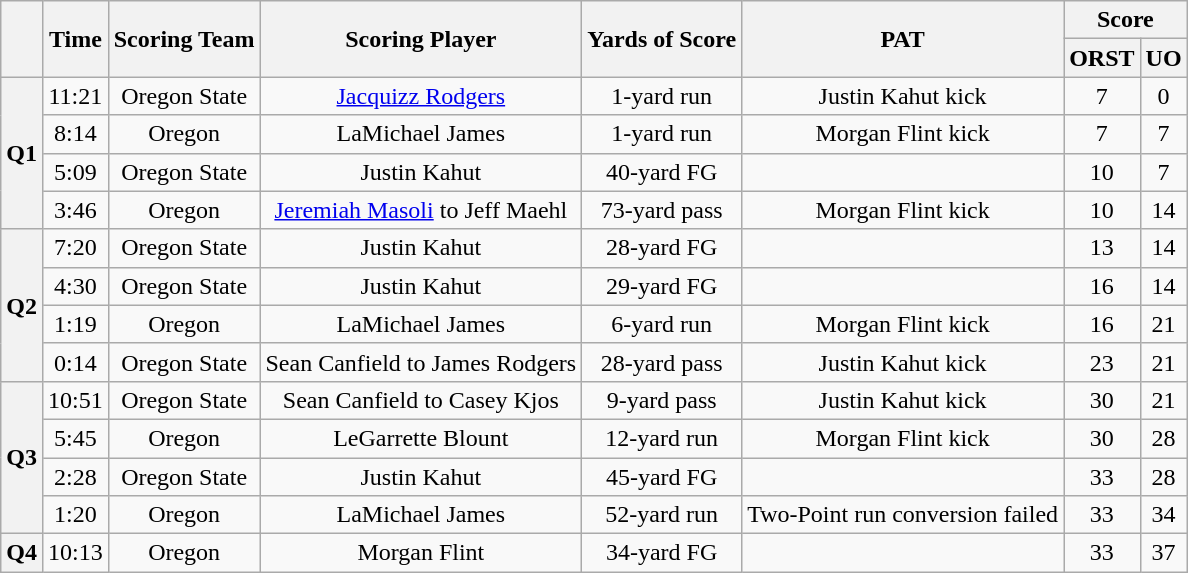<table class="wikitable" | align="center">
<tr>
<th rowspan="2"></th>
<th rowspan="2">Time</th>
<th rowspan="2">Scoring Team</th>
<th rowspan="2">Scoring Player</th>
<th rowspan="2">Yards of Score</th>
<th rowspan="2">PAT</th>
<th colspan="2">Score</th>
</tr>
<tr>
<th align="center">ORST</th>
<th align="center">UO</th>
</tr>
<tr>
<th rowspan="4">Q1</th>
<td align="center">11:21</td>
<td align="center">Oregon State</td>
<td align="center"><a href='#'>Jacquizz Rodgers</a></td>
<td align="center">1-yard run</td>
<td align="center">Justin Kahut kick</td>
<td align="center">7</td>
<td align="center">0</td>
</tr>
<tr>
<td align="center">8:14</td>
<td align="center">Oregon</td>
<td align="center">LaMichael James</td>
<td align="center">1-yard run</td>
<td align="center">Morgan Flint kick</td>
<td align="center">7</td>
<td align="center">7</td>
</tr>
<tr>
<td align="center">5:09</td>
<td align="center">Oregon State</td>
<td align="center">Justin Kahut</td>
<td align="center">40-yard FG</td>
<td></td>
<td align="center">10</td>
<td align="center">7</td>
</tr>
<tr>
<td align="center">3:46</td>
<td align="center">Oregon</td>
<td align="center"><a href='#'>Jeremiah Masoli</a> to Jeff Maehl</td>
<td align="center">73-yard pass</td>
<td align="center">Morgan Flint kick</td>
<td align="center">10</td>
<td align="center">14</td>
</tr>
<tr>
<th rowspan="4">Q2</th>
<td align="center">7:20</td>
<td align="center">Oregon State</td>
<td align="center">Justin Kahut</td>
<td align="center">28-yard FG</td>
<td></td>
<td align="center">13</td>
<td align="center">14</td>
</tr>
<tr>
<td align="center">4:30</td>
<td align="center">Oregon State</td>
<td align="center">Justin Kahut</td>
<td align="center">29-yard FG</td>
<td></td>
<td align="center">16</td>
<td align="center">14</td>
</tr>
<tr>
<td align="center">1:19</td>
<td align="center">Oregon</td>
<td align="center">LaMichael James</td>
<td align="center">6-yard run</td>
<td align="center">Morgan Flint kick</td>
<td align="center">16</td>
<td align="center">21</td>
</tr>
<tr>
<td align="center">0:14</td>
<td align="center">Oregon State</td>
<td align="center">Sean Canfield to James Rodgers</td>
<td align="center">28-yard pass</td>
<td align="center">Justin Kahut kick</td>
<td align="center">23</td>
<td align="center">21</td>
</tr>
<tr>
<th rowspan="4">Q3</th>
<td align="center">10:51</td>
<td align="center">Oregon State</td>
<td align="center">Sean Canfield to Casey Kjos</td>
<td align="center">9-yard pass</td>
<td align="center">Justin Kahut kick</td>
<td align="center">30</td>
<td align="center">21</td>
</tr>
<tr>
<td align="center">5:45</td>
<td align="center">Oregon</td>
<td align="center">LeGarrette Blount</td>
<td align="center">12-yard run</td>
<td align="center">Morgan Flint kick</td>
<td align="center">30</td>
<td align="center">28</td>
</tr>
<tr>
<td align="center">2:28</td>
<td align="center">Oregon State</td>
<td align="center">Justin Kahut</td>
<td align="center">45-yard FG</td>
<td></td>
<td align="center">33</td>
<td align="center">28</td>
</tr>
<tr>
<td align="center">1:20</td>
<td align="center">Oregon</td>
<td align="center">LaMichael James</td>
<td align="center">52-yard run</td>
<td align="center">Two-Point run conversion failed</td>
<td align="center">33</td>
<td align="center">34</td>
</tr>
<tr>
<th rowspan="1">Q4</th>
<td align="center">10:13</td>
<td align="center">Oregon</td>
<td align="center">Morgan Flint</td>
<td align="center">34-yard FG</td>
<td></td>
<td align="center">33</td>
<td align="center">37</td>
</tr>
</table>
